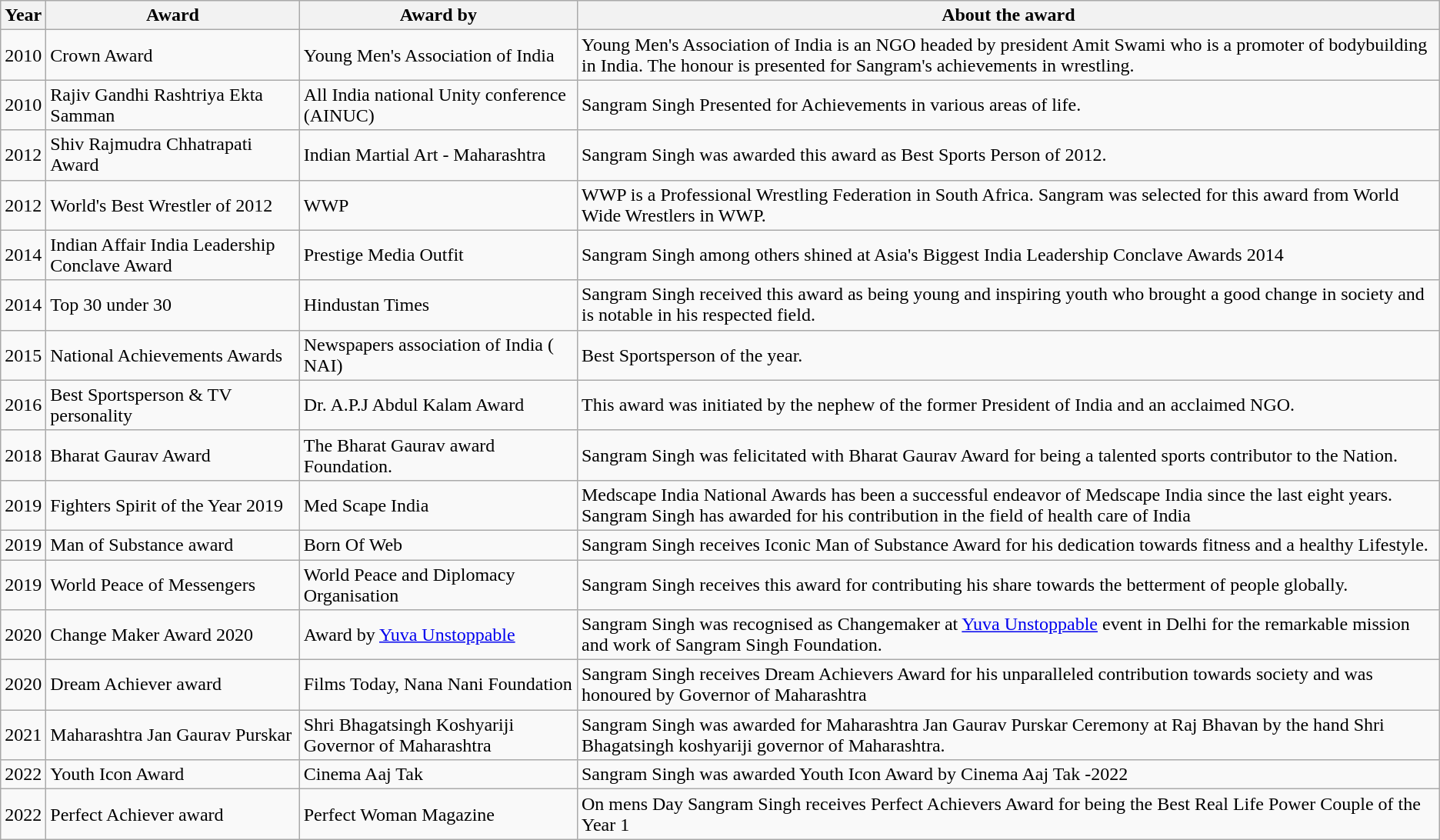<table class="wikitable">
<tr>
<th>Year</th>
<th>Award</th>
<th>Award by</th>
<th>About the award</th>
</tr>
<tr>
<td>2010</td>
<td>Crown Award</td>
<td>Young Men's Association of India</td>
<td>Young Men's Association of India is an NGO headed by president Amit Swami who is a promoter of bodybuilding in India. The honour is presented for Sangram's achievements in wrestling.</td>
</tr>
<tr>
<td>2010</td>
<td>Rajiv Gandhi Rashtriya Ekta Samman</td>
<td>All India national Unity conference (AINUC)</td>
<td>Sangram Singh Presented for Achievements in various areas of life.</td>
</tr>
<tr>
<td>2012</td>
<td>Shiv Rajmudra Chhatrapati Award</td>
<td>Indian Martial Art - Maharashtra</td>
<td>Sangram Singh was awarded this award as Best Sports Person of 2012.</td>
</tr>
<tr>
<td>2012</td>
<td>World's Best Wrestler of 2012</td>
<td>WWP</td>
<td>WWP is a Professional Wrestling Federation in South Africa. Sangram was selected for this award from World Wide Wrestlers in WWP.</td>
</tr>
<tr>
<td>2014</td>
<td>Indian Affair India Leadership Conclave Award</td>
<td>Prestige Media Outfit</td>
<td>Sangram Singh among others shined at Asia's Biggest India Leadership Conclave Awards 2014</td>
</tr>
<tr>
<td>2014</td>
<td>Top 30 under 30</td>
<td>Hindustan Times</td>
<td>Sangram Singh received this award as being young and inspiring youth who brought a good change in society and is notable in his respected field.</td>
</tr>
<tr>
<td>2015</td>
<td>National Achievements Awards</td>
<td>Newspapers association of India ( NAI)</td>
<td>Best Sportsperson of the year.</td>
</tr>
<tr>
<td>2016</td>
<td>Best Sportsperson & TV personality</td>
<td>Dr. A.P.J Abdul Kalam Award</td>
<td>This award was initiated by the nephew of the former President of India and an acclaimed NGO.</td>
</tr>
<tr>
<td>2018</td>
<td>Bharat Gaurav Award</td>
<td>The Bharat Gaurav award Foundation.</td>
<td>Sangram Singh was felicitated with Bharat Gaurav Award for being a talented sports contributor to the Nation.</td>
</tr>
<tr>
<td>2019</td>
<td>Fighters Spirit of the Year 2019</td>
<td>Med Scape India</td>
<td>Medscape India National Awards has been a successful endeavor of Medscape India since the last eight years. Sangram Singh has awarded for his contribution in the field of health care of India</td>
</tr>
<tr>
<td>2019</td>
<td>Man of Substance award</td>
<td>Born Of Web </td>
<td>Sangram Singh receives Iconic Man of Substance Award for his dedication towards fitness and a healthy Lifestyle.</td>
</tr>
<tr>
<td>2019</td>
<td>World Peace of Messengers</td>
<td>World Peace and Diplomacy Organisation</td>
<td>Sangram Singh receives this award for contributing his share towards the betterment of people globally.</td>
</tr>
<tr>
<td>2020</td>
<td>Change Maker Award 2020</td>
<td>Award by <a href='#'>Yuva Unstoppable</a></td>
<td>Sangram Singh was recognised as Changemaker at <a href='#'>Yuva Unstoppable</a> event in Delhi for the remarkable mission and work of Sangram Singh Foundation.</td>
</tr>
<tr>
<td>2020</td>
<td>Dream Achiever award</td>
<td>Films Today, Nana Nani Foundation</td>
<td>Sangram Singh receives Dream Achievers Award for his unparalleled contribution towards society and was honoured by Governor of Maharashtra</td>
</tr>
<tr>
<td>2021</td>
<td>Maharashtra Jan Gaurav Purskar</td>
<td>Shri Bhagatsingh Koshyariji Governor of Maharashtra</td>
<td>Sangram Singh was awarded for Maharashtra Jan Gaurav Purskar Ceremony at Raj Bhavan by the hand Shri Bhagatsingh koshyariji governor of Maharashtra.</td>
</tr>
<tr>
<td>2022</td>
<td>Youth Icon Award</td>
<td>Cinema Aaj Tak</td>
<td>Sangram Singh was awarded Youth Icon Award by Cinema Aaj Tak -2022 </td>
</tr>
<tr>
<td>2022</td>
<td>Perfect Achiever award</td>
<td>Perfect Woman Magazine</td>
<td>On mens Day Sangram Singh receives Perfect Achievers Award for being the Best Real Life Power Couple of the Year 1</td>
</tr>
</table>
